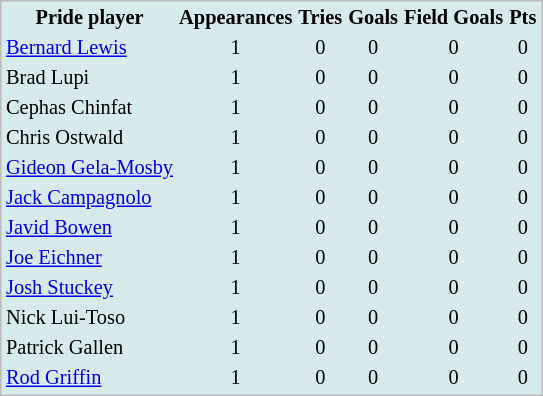<table cellpadding=1 style="border:1px solid #BBB; background-color:#d7ebed; font-size:85%;">
<tr>
<th>Pride player</th>
<th>Appearances</th>
<th>Tries</th>
<th>Goals</th>
<th>Field Goals</th>
<th>Pts</th>
</tr>
<tr ---->
<td>	<a href='#'>Bernard Lewis</a></td>
<td align="center">1</td>
<td align="center">0</td>
<td align="center">0</td>
<td align="center">0</td>
<td align="center">0</td>
</tr>
<tr ---->
<td>	Brad Lupi</td>
<td align="center">1</td>
<td align="center">0</td>
<td align="center">0</td>
<td align="center">0</td>
<td align="center">0</td>
</tr>
<tr ---->
<td>	Cephas Chinfat</td>
<td align="center">1</td>
<td align="center">0</td>
<td align="center">0</td>
<td align="center">0</td>
<td align="center">0</td>
</tr>
<tr ---->
<td>	Chris Ostwald</td>
<td align="center">1</td>
<td align="center">0</td>
<td align="center">0</td>
<td align="center">0</td>
<td align="center">0</td>
</tr>
<tr ---->
<td>	<a href='#'>Gideon Gela-Mosby</a></td>
<td align="center">1</td>
<td align="center">0</td>
<td align="center">0</td>
<td align="center">0</td>
<td align="center">0</td>
</tr>
<tr ---->
<td>	<a href='#'>Jack Campagnolo</a></td>
<td align="center">1</td>
<td align="center">0</td>
<td align="center">0</td>
<td align="center">0</td>
<td align="center">0</td>
</tr>
<tr ---->
<td>	<a href='#'>Javid Bowen</a></td>
<td align="center">1</td>
<td align="center">0</td>
<td align="center">0</td>
<td align="center">0</td>
<td align="center">0</td>
</tr>
<tr ---->
<td>	<a href='#'>Joe Eichner</a></td>
<td align="center">1</td>
<td align="center">0</td>
<td align="center">0</td>
<td align="center">0</td>
<td align="center">0</td>
</tr>
<tr ---->
<td>	<a href='#'>Josh Stuckey</a></td>
<td align="center">1</td>
<td align="center">0</td>
<td align="center">0</td>
<td align="center">0</td>
<td align="center">0</td>
</tr>
<tr ---->
<td>	Nick Lui-Toso</td>
<td align="center">1</td>
<td align="center">0</td>
<td align="center">0</td>
<td align="center">0</td>
<td align="center">0</td>
</tr>
<tr ---->
<td>	Patrick Gallen</td>
<td align="center">1</td>
<td align="center">0</td>
<td align="center">0</td>
<td align="center">0</td>
<td align="center">0</td>
</tr>
<tr ---->
<td>	<a href='#'>Rod Griffin</a></td>
<td align="center">1</td>
<td align="center">0</td>
<td align="center">0</td>
<td align="center">0</td>
<td align="center">0</td>
</tr>
</table>
